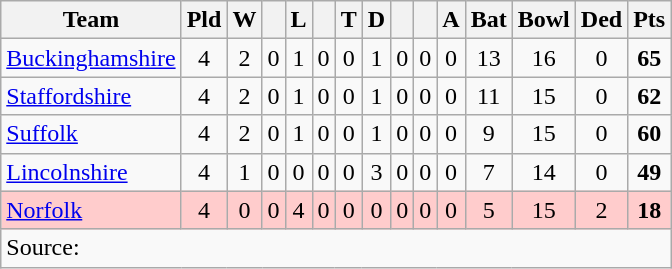<table class="wikitable" style="text-align:center">
<tr>
<th>Team</th>
<th>Pld</th>
<th>W</th>
<th></th>
<th>L</th>
<th></th>
<th>T</th>
<th>D</th>
<th></th>
<th></th>
<th>A</th>
<th>Bat</th>
<th>Bowl</th>
<th>Ded</th>
<th>Pts</th>
</tr>
<tr>
<td align=left><a href='#'>Buckinghamshire</a></td>
<td>4</td>
<td>2</td>
<td>0</td>
<td>1</td>
<td>0</td>
<td>0</td>
<td>1</td>
<td>0</td>
<td>0</td>
<td>0</td>
<td>13</td>
<td>16</td>
<td>0</td>
<td><strong>65</strong></td>
</tr>
<tr>
<td align=left><a href='#'>Staffordshire</a></td>
<td>4</td>
<td>2</td>
<td>0</td>
<td>1</td>
<td>0</td>
<td>0</td>
<td>1</td>
<td>0</td>
<td>0</td>
<td>0</td>
<td>11</td>
<td>15</td>
<td>0</td>
<td><strong>62</strong></td>
</tr>
<tr>
<td align=left><a href='#'>Suffolk</a></td>
<td>4</td>
<td>2</td>
<td>0</td>
<td>1</td>
<td>0</td>
<td>0</td>
<td>1</td>
<td>0</td>
<td>0</td>
<td>0</td>
<td>9</td>
<td>15</td>
<td>0</td>
<td><strong>60</strong></td>
</tr>
<tr>
<td align=left><a href='#'>Lincolnshire</a></td>
<td>4</td>
<td>1</td>
<td>0</td>
<td>0</td>
<td>0</td>
<td>0</td>
<td>3</td>
<td>0</td>
<td>0</td>
<td>0</td>
<td>7</td>
<td>14</td>
<td>0</td>
<td><strong>49</strong></td>
</tr>
<tr style="background:#fcc">
<td align=left><a href='#'>Norfolk</a></td>
<td>4</td>
<td>0</td>
<td>0</td>
<td>4</td>
<td>0</td>
<td>0</td>
<td>0</td>
<td>0</td>
<td>0</td>
<td>0</td>
<td>5</td>
<td>15</td>
<td>2</td>
<td><strong>18</strong></td>
</tr>
<tr>
<td colspan=15 align="left">Source:</td>
</tr>
</table>
